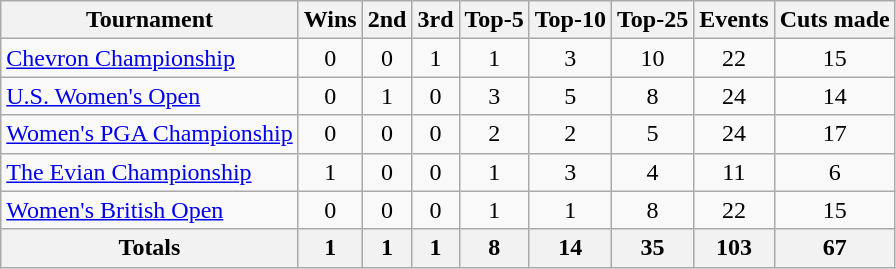<table class=wikitable style=text-align:center>
<tr>
<th>Tournament</th>
<th>Wins</th>
<th>2nd</th>
<th>3rd</th>
<th>Top-5</th>
<th>Top-10</th>
<th>Top-25</th>
<th>Events</th>
<th>Cuts made</th>
</tr>
<tr>
<td align=left><a href='#'>Chevron Championship</a></td>
<td>0</td>
<td>0</td>
<td>1</td>
<td>1</td>
<td>3</td>
<td>10</td>
<td>22</td>
<td>15</td>
</tr>
<tr>
<td align=left><a href='#'>U.S. Women's Open</a></td>
<td>0</td>
<td>1</td>
<td>0</td>
<td>3</td>
<td>5</td>
<td>8</td>
<td>24</td>
<td>14</td>
</tr>
<tr>
<td align=left><a href='#'>Women's PGA Championship</a></td>
<td>0</td>
<td>0</td>
<td>0</td>
<td>2</td>
<td>2</td>
<td>5</td>
<td>24</td>
<td>17</td>
</tr>
<tr>
<td align=left><a href='#'>The Evian Championship</a></td>
<td>1</td>
<td>0</td>
<td>0</td>
<td>1</td>
<td>3</td>
<td>4</td>
<td>11</td>
<td>6</td>
</tr>
<tr>
<td align=left><a href='#'>Women's British Open</a></td>
<td>0</td>
<td>0</td>
<td>0</td>
<td>1</td>
<td>1</td>
<td>8</td>
<td>22</td>
<td>15</td>
</tr>
<tr>
<th>Totals</th>
<th>1</th>
<th>1</th>
<th>1</th>
<th>8</th>
<th>14</th>
<th>35</th>
<th>103</th>
<th>67</th>
</tr>
</table>
